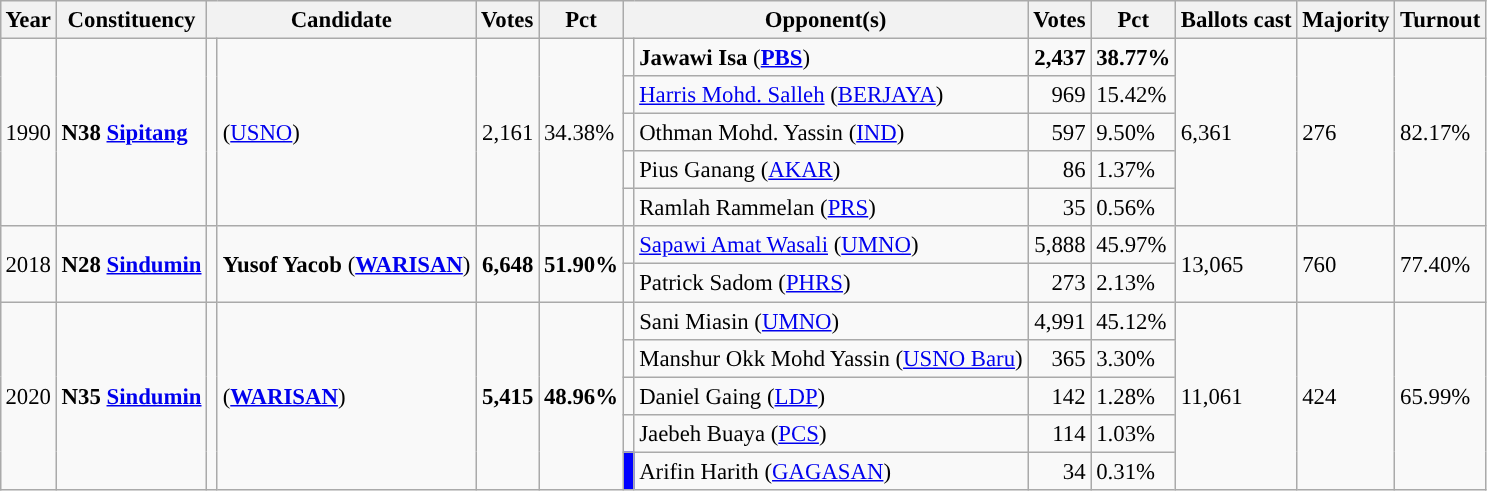<table class="wikitable" style="margin:0.5em ; font-size:95%">
<tr>
<th>Year</th>
<th>Constituency</th>
<th colspan=2>Candidate</th>
<th>Votes</th>
<th>Pct</th>
<th colspan=2>Opponent(s)</th>
<th>Votes</th>
<th>Pct</th>
<th>Ballots cast</th>
<th>Majority</th>
<th>Turnout</th>
</tr>
<tr>
<td rowspan=5>1990</td>
<td rowspan=5><strong>N38 <a href='#'>Sipitang</a></strong></td>
<td rowspan=5></td>
<td rowspan=5> (<a href='#'>USNO</a>)</td>
<td rowspan=5 align="right">2,161</td>
<td rowspan=5>34.38%</td>
<td></td>
<td><strong>Jawawi Isa</strong> (<a href='#'><strong>PBS</strong></a>)</td>
<td align="right"><strong>2,437</strong></td>
<td><strong>38.77%</strong></td>
<td rowspan=5>6,361</td>
<td rowspan=5>276</td>
<td rowspan=5>82.17%</td>
</tr>
<tr>
<td></td>
<td><a href='#'>Harris Mohd. Salleh</a> (<a href='#'>BERJAYA</a>)</td>
<td align="right">969</td>
<td>15.42%</td>
</tr>
<tr>
<td></td>
<td>Othman Mohd. Yassin (<a href='#'>IND</a>)</td>
<td align="right">597</td>
<td>9.50%</td>
</tr>
<tr>
<td></td>
<td>Pius Ganang (<a href='#'>AKAR</a>)</td>
<td align="right">86</td>
<td>1.37%</td>
</tr>
<tr>
<td></td>
<td>Ramlah Rammelan (<a href='#'>PRS</a>)</td>
<td align="right">35</td>
<td>0.56%</td>
</tr>
<tr>
<td rowspan=2>2018</td>
<td rowspan=2><strong>N28 <a href='#'>Sindumin</a></strong></td>
<td rowspan=2 ></td>
<td rowspan=2><strong>Yusof Yacob</strong> (<a href='#'><strong>WARISAN</strong></a>)</td>
<td rowspan=2 align="right"><strong>6,648</strong></td>
<td rowspan=2><strong>51.90%</strong></td>
<td></td>
<td><a href='#'>Sapawi Amat Wasali</a> (<a href='#'>UMNO</a>)</td>
<td align="right">5,888</td>
<td>45.97%</td>
<td rowspan=2>13,065</td>
<td rowspan=2>760</td>
<td rowspan=2>77.40%</td>
</tr>
<tr>
<td></td>
<td>Patrick Sadom (<a href='#'>PHRS</a>)</td>
<td align="right">273</td>
<td>2.13%</td>
</tr>
<tr>
<td rowspan=5>2020</td>
<td rowspan=5><strong>N35 <a href='#'>Sindumin</a></strong></td>
<td rowspan=5 ></td>
<td rowspan=5> (<a href='#'><strong>WARISAN</strong></a>)</td>
<td rowspan=5 align="right"><strong>5,415</strong></td>
<td rowspan=5><strong>48.96%</strong></td>
<td></td>
<td>Sani Miasin (<a href='#'>UMNO</a>)</td>
<td align="right">4,991</td>
<td>45.12%</td>
<td rowspan=5>11,061</td>
<td rowspan=5>424</td>
<td rowspan=5>65.99%</td>
</tr>
<tr>
<td bgcolor=></td>
<td>Manshur Okk Mohd Yassin (<a href='#'>USNO Baru</a>)</td>
<td align="right">365</td>
<td>3.30%</td>
</tr>
<tr>
<td></td>
<td>Daniel Gaing (<a href='#'>LDP</a>)</td>
<td align="right">142</td>
<td>1.28%</td>
</tr>
<tr>
<td></td>
<td>Jaebeh Buaya (<a href='#'>PCS</a>)</td>
<td align="right">114</td>
<td>1.03%</td>
</tr>
<tr>
<td bgcolor=blue></td>
<td>Arifin Harith (<a href='#'>GAGASAN</a>)</td>
<td align="right">34</td>
<td>0.31%</td>
</tr>
</table>
